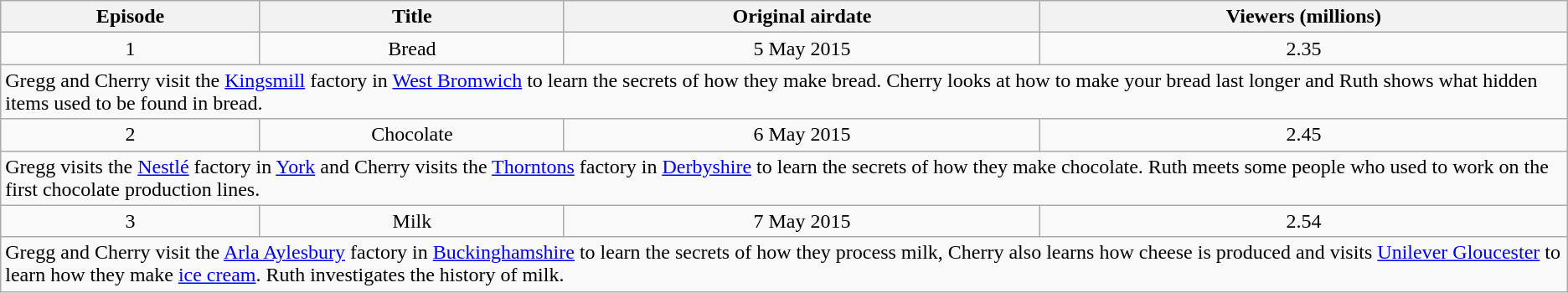<table class="wikitable" style="text-align:center">
<tr>
<th>Episode</th>
<th>Title</th>
<th>Original airdate</th>
<th>Viewers (millions)</th>
</tr>
<tr>
<td>1</td>
<td>Bread</td>
<td>5 May 2015</td>
<td>2.35</td>
</tr>
<tr>
<td colspan="4" align="left">Gregg and Cherry visit the <a href='#'>Kingsmill</a> factory in <a href='#'>West Bromwich</a> to learn the secrets of how they make bread. Cherry looks at how to make your bread last longer and Ruth shows what hidden items used to be found in bread.</td>
</tr>
<tr>
<td>2</td>
<td>Chocolate</td>
<td>6 May 2015</td>
<td>2.45</td>
</tr>
<tr>
<td colspan="4" align="left">Gregg visits the <a href='#'>Nestlé</a> factory in <a href='#'>York</a> and Cherry visits the <a href='#'>Thorntons</a> factory in <a href='#'>Derbyshire</a> to learn the secrets of how they make chocolate. Ruth meets some people who used to work on the first chocolate production lines.</td>
</tr>
<tr>
<td>3</td>
<td>Milk</td>
<td>7 May 2015</td>
<td>2.54</td>
</tr>
<tr>
<td colspan="4" align="left">Gregg and Cherry visit the <a href='#'>Arla Aylesbury</a> factory in <a href='#'>Buckinghamshire</a> to learn the secrets of how they process milk, Cherry also learns how cheese is produced and visits <a href='#'>Unilever Gloucester</a> to learn how they make <a href='#'>ice cream</a>. Ruth investigates the history of milk.</td>
</tr>
</table>
